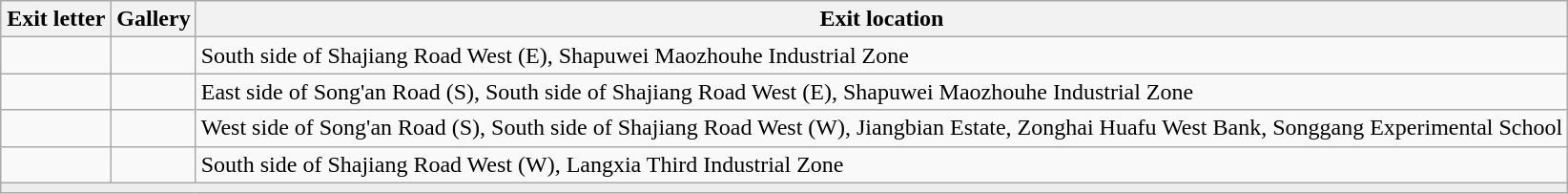<table class="wikitable">
<tr>
<th style="width:70px">Exit letter</th>
<th>Gallery</th>
<th>Exit location</th>
</tr>
<tr>
<td align="left"></td>
<td></td>
<td>South side of Shajiang Road West (E), Shapuwei Maozhouhe Industrial Zone</td>
</tr>
<tr>
<td align="left"></td>
<td></td>
<td>East side of Song'an Road (S), South side of Shajiang Road West (E), Shapuwei Maozhouhe Industrial Zone</td>
</tr>
<tr>
<td align="left"></td>
<td></td>
<td>West side of Song'an Road (S), South side of Shajiang Road West (W), Jiangbian Estate, Zonghai Huafu West Bank, Songgang Experimental School</td>
</tr>
<tr>
<td align="left"></td>
<td></td>
<td>South side of Shajiang Road West (W), Langxia Third Industrial Zone</td>
</tr>
<tr>
<td colspan="3" bgcolor="#EEEEEE"></td>
</tr>
</table>
